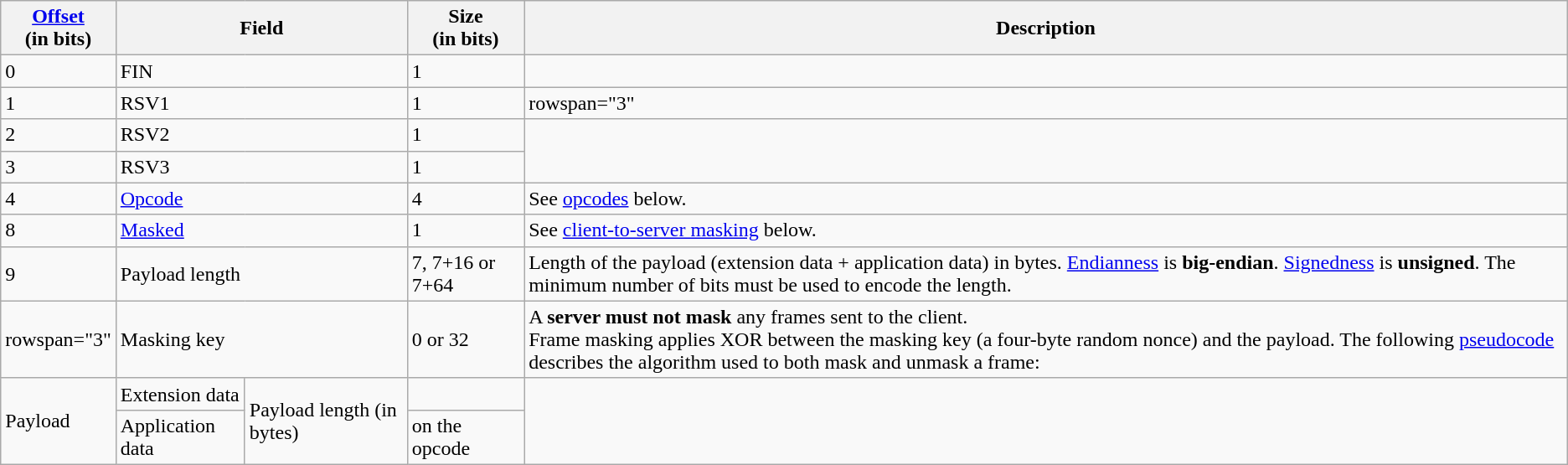<table class="wikitable">
<tr>
<th><a href='#'>Offset</a><br>(in bits)</th>
<th colspan="2">Field</th>
<th>Size<br>(in bits)</th>
<th>Description</th>
</tr>
<tr>
<td>0</td>
<td colspan="2">FIN</td>
<td>1</td>
<td></td>
</tr>
<tr>
<td>1</td>
<td colspan="2">RSV1</td>
<td>1</td>
<td>rowspan="3" </td>
</tr>
<tr>
<td>2</td>
<td colspan="2">RSV2</td>
<td>1</td>
</tr>
<tr>
<td>3</td>
<td colspan="2">RSV3</td>
<td>1</td>
</tr>
<tr>
<td>4</td>
<td colspan="2"><a href='#'>Opcode</a></td>
<td>4</td>
<td>See <a href='#'>opcodes</a> below.</td>
</tr>
<tr>
<td>8</td>
<td colspan="2"><a href='#'>Masked</a></td>
<td>1</td>
<td> See <a href='#'>client-to-server masking</a> below.</td>
</tr>
<tr>
<td>9</td>
<td colspan="2">Payload length</td>
<td>7, 7+16 or 7+64</td>
<td>Length of the payload (extension data + application data) in bytes.  <a href='#'>Endianness</a> is <strong>big-endian</strong>. <a href='#'>Signedness</a> is <strong>unsigned</strong>. The minimum number of bits must be used to encode the length.</td>
</tr>
<tr>
<td>rowspan="3" </td>
<td colspan="2">Masking key</td>
<td>0 or 32</td>
<td> A <strong>server must not mask</strong> any frames sent to the client.<br>Frame masking applies XOR between the masking key (a four-byte random nonce) and the payload. The following <a href='#'>pseudocode</a> describes the algorithm used to both mask and unmask a frame:</td>
</tr>
<tr>
<td rowspan="2">Payload</td>
<td>Extension data</td>
<td rowspan="2">Payload length (in bytes)</td>
<td></td>
</tr>
<tr>
<td>Application data</td>
<td> on the opcode</td>
</tr>
</table>
